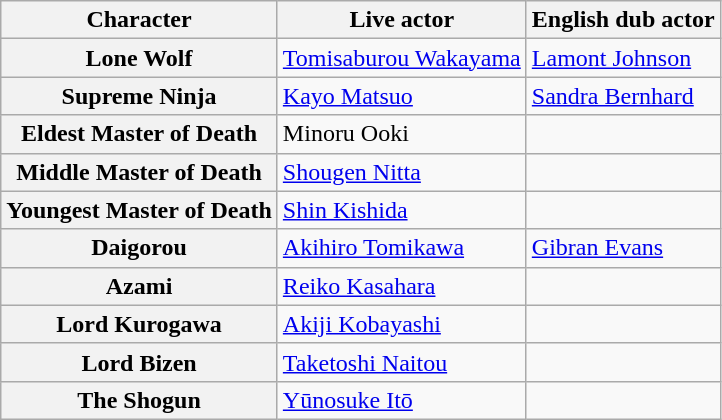<table class="wikitable mw-collapsible">
<tr>
<th>Character</th>
<th>Live actor</th>
<th>English dub actor</th>
</tr>
<tr>
<th>Lone Wolf</th>
<td><a href='#'>Tomisaburou Wakayama</a></td>
<td><a href='#'>Lamont Johnson</a></td>
</tr>
<tr>
<th>Supreme Ninja</th>
<td><a href='#'>Kayo Matsuo</a></td>
<td><a href='#'>Sandra Bernhard</a></td>
</tr>
<tr>
<th>Eldest Master of Death</th>
<td>Minoru Ooki</td>
<td></td>
</tr>
<tr>
<th>Middle Master of Death</th>
<td><a href='#'>Shougen Nitta</a></td>
<td></td>
</tr>
<tr>
<th>Youngest Master of Death</th>
<td><a href='#'>Shin Kishida</a></td>
<td></td>
</tr>
<tr>
<th>Daigorou</th>
<td><a href='#'>Akihiro Tomikawa</a></td>
<td><a href='#'>Gibran Evans</a></td>
</tr>
<tr>
<th>Azami</th>
<td><a href='#'>Reiko Kasahara</a></td>
<td></td>
</tr>
<tr>
<th>Lord Kurogawa</th>
<td><a href='#'>Akiji Kobayashi</a></td>
<td></td>
</tr>
<tr>
<th>Lord Bizen</th>
<td><a href='#'>Taketoshi Naitou</a></td>
<td></td>
</tr>
<tr>
<th>The Shogun</th>
<td><a href='#'>Yūnosuke Itō</a></td>
<td></td>
</tr>
</table>
